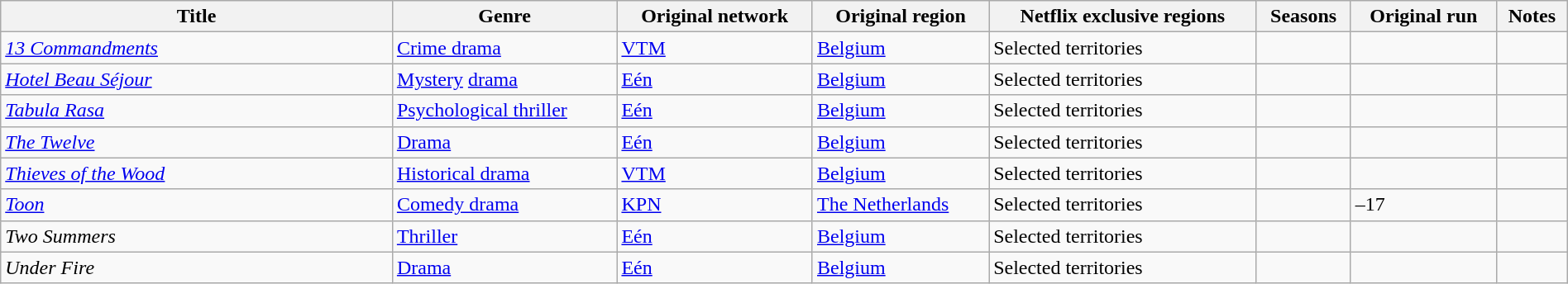<table class="wikitable sortable" style="width:100%;">
<tr>
<th scope="col" style="width:25%;">Title</th>
<th>Genre</th>
<th>Original network</th>
<th>Original region</th>
<th>Netflix exclusive regions</th>
<th>Seasons</th>
<th>Original run</th>
<th>Notes</th>
</tr>
<tr>
<td><em><a href='#'>13 Commandments</a></em></td>
<td><a href='#'>Crime drama</a></td>
<td><a href='#'>VTM</a></td>
<td><a href='#'>Belgium</a></td>
<td>Selected territories</td>
<td></td>
<td></td>
<td></td>
</tr>
<tr>
<td><em><a href='#'>Hotel Beau Séjour</a></em></td>
<td><a href='#'>Mystery</a> <a href='#'>drama</a></td>
<td><a href='#'>Eén</a></td>
<td><a href='#'>Belgium</a></td>
<td>Selected territories</td>
<td></td>
<td></td>
<td></td>
</tr>
<tr>
<td><em><a href='#'>Tabula Rasa</a></em></td>
<td><a href='#'>Psychological thriller</a></td>
<td><a href='#'>Eén</a></td>
<td><a href='#'>Belgium</a></td>
<td>Selected territories</td>
<td></td>
<td></td>
<td></td>
</tr>
<tr>
<td><em><a href='#'>The Twelve</a></em></td>
<td><a href='#'>Drama</a></td>
<td><a href='#'>Eén</a></td>
<td><a href='#'>Belgium</a></td>
<td>Selected territories</td>
<td></td>
<td></td>
<td></td>
</tr>
<tr>
<td><em><a href='#'>Thieves of the Wood</a></em></td>
<td><a href='#'>Historical drama</a></td>
<td><a href='#'>VTM</a></td>
<td><a href='#'>Belgium</a></td>
<td>Selected territories</td>
<td></td>
<td></td>
<td></td>
</tr>
<tr>
<td><em><a href='#'>Toon</a></em></td>
<td><a href='#'>Comedy drama</a></td>
<td><a href='#'>KPN</a></td>
<td><a href='#'>The Netherlands</a></td>
<td>Selected territories</td>
<td></td>
<td>–17</td>
<td></td>
</tr>
<tr>
<td><em>Two Summers</em></td>
<td><a href='#'>Thriller</a></td>
<td><a href='#'>Eén</a></td>
<td><a href='#'>Belgium</a></td>
<td>Selected territories</td>
<td></td>
<td></td>
<td></td>
</tr>
<tr>
<td><em>Under Fire</em></td>
<td><a href='#'>Drama</a></td>
<td><a href='#'>Eén</a></td>
<td><a href='#'>Belgium</a></td>
<td>Selected territories</td>
<td></td>
<td></td>
<td></td>
</tr>
</table>
